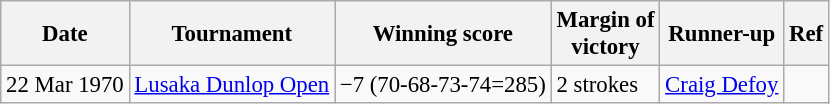<table class="wikitable" style="font-size:95%;">
<tr>
<th>Date</th>
<th>Tournament</th>
<th>Winning score</th>
<th>Margin of<br>victory</th>
<th>Runner-up</th>
<th>Ref</th>
</tr>
<tr>
<td align=right>22 Mar 1970</td>
<td><a href='#'>Lusaka Dunlop Open</a></td>
<td>−7 (70-68-73-74=285)</td>
<td>2 strokes</td>
<td> <a href='#'>Craig Defoy</a></td>
<td></td>
</tr>
</table>
